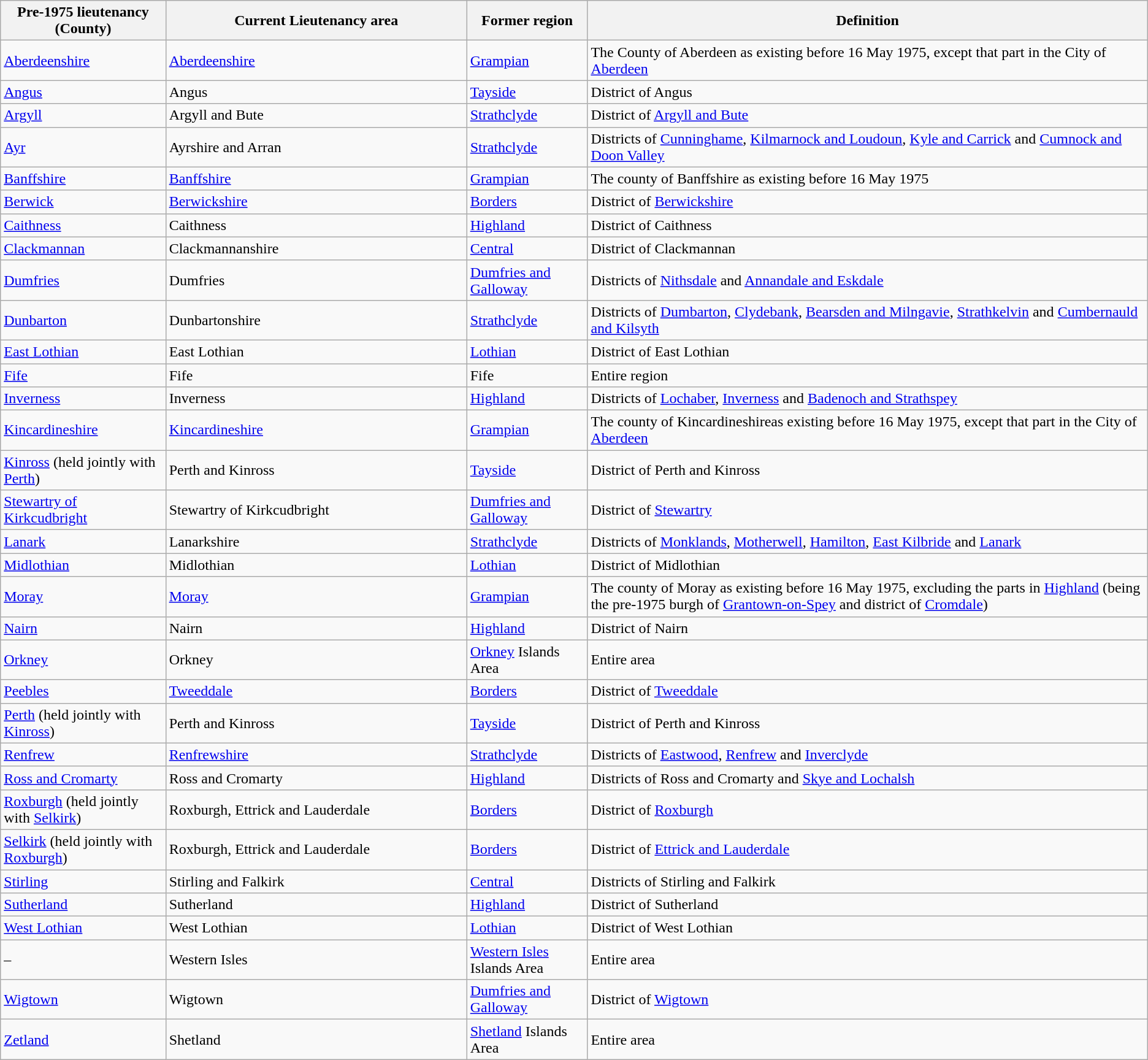<table class="wikitable sortable">
<tr>
<th>Pre-1975 lieutenancy (County)</th>
<th style="width:20em;">Current Lieutenancy area</th>
<th>Former region</th>
<th>Definition</th>
</tr>
<tr>
<td><a href='#'>Aberdeenshire</a></td>
<td><a href='#'>Aberdeenshire</a></td>
<td><a href='#'>Grampian</a></td>
<td>The County of Aberdeen as existing before 16 May 1975, except that part in the City of <a href='#'>Aberdeen</a></td>
</tr>
<tr>
<td><a href='#'>Angus</a></td>
<td>Angus</td>
<td><a href='#'>Tayside</a></td>
<td>District of Angus</td>
</tr>
<tr>
<td><a href='#'>Argyll</a></td>
<td>Argyll and Bute</td>
<td><a href='#'>Strathclyde</a></td>
<td>District of <a href='#'>Argyll and Bute</a></td>
</tr>
<tr>
<td><a href='#'>Ayr</a></td>
<td>Ayrshire and Arran</td>
<td><a href='#'>Strathclyde</a></td>
<td>Districts of <a href='#'>Cunninghame</a>, <a href='#'>Kilmarnock and Loudoun</a>, <a href='#'>Kyle and Carrick</a> and <a href='#'>Cumnock and Doon Valley</a></td>
</tr>
<tr>
<td><a href='#'>Banffshire</a></td>
<td><a href='#'>Banffshire</a></td>
<td><a href='#'>Grampian</a></td>
<td>The county of Banffshire as existing before 16 May 1975</td>
</tr>
<tr>
<td><a href='#'>Berwick</a></td>
<td><a href='#'>Berwickshire</a></td>
<td><a href='#'>Borders</a></td>
<td>District of <a href='#'>Berwickshire</a></td>
</tr>
<tr>
<td><a href='#'>Caithness</a></td>
<td>Caithness</td>
<td><a href='#'>Highland</a></td>
<td>District of Caithness</td>
</tr>
<tr>
<td><a href='#'>Clackmannan</a></td>
<td>Clackmannanshire</td>
<td><a href='#'>Central</a></td>
<td>District of Clackmannan</td>
</tr>
<tr>
<td><a href='#'>Dumfries</a></td>
<td>Dumfries</td>
<td><a href='#'>Dumfries and Galloway</a></td>
<td>Districts of <a href='#'>Nithsdale</a> and <a href='#'>Annandale and Eskdale</a></td>
</tr>
<tr>
<td><a href='#'>Dunbarton</a></td>
<td>Dunbartonshire</td>
<td><a href='#'>Strathclyde</a></td>
<td>Districts of <a href='#'>Dumbarton</a>, <a href='#'>Clydebank</a>, <a href='#'>Bearsden and Milngavie</a>, <a href='#'>Strathkelvin</a> and <a href='#'>Cumbernauld and Kilsyth</a></td>
</tr>
<tr>
<td><a href='#'>East Lothian</a></td>
<td>East Lothian</td>
<td><a href='#'>Lothian</a></td>
<td>District of East Lothian</td>
</tr>
<tr>
<td><a href='#'>Fife</a></td>
<td>Fife</td>
<td>Fife</td>
<td>Entire region</td>
</tr>
<tr>
<td><a href='#'>Inverness</a></td>
<td>Inverness</td>
<td><a href='#'>Highland</a></td>
<td>Districts of <a href='#'>Lochaber</a>, <a href='#'>Inverness</a> and <a href='#'>Badenoch and Strathspey</a></td>
</tr>
<tr>
<td><a href='#'>Kincardineshire</a></td>
<td><a href='#'>Kincardineshire</a></td>
<td><a href='#'>Grampian</a></td>
<td>The county of Kincardineshireas existing before 16 May 1975, except that part in the City of <a href='#'>Aberdeen</a></td>
</tr>
<tr>
<td><a href='#'>Kinross</a> (held jointly with <a href='#'>Perth</a>)</td>
<td>Perth and Kinross</td>
<td><a href='#'>Tayside</a></td>
<td>District of Perth and Kinross</td>
</tr>
<tr>
<td><a href='#'>Stewartry of Kirkcudbright</a></td>
<td>Stewartry of Kirkcudbright</td>
<td><a href='#'>Dumfries and Galloway</a></td>
<td>District of <a href='#'>Stewartry</a></td>
</tr>
<tr>
<td><a href='#'>Lanark</a></td>
<td>Lanarkshire</td>
<td><a href='#'>Strathclyde</a></td>
<td>Districts of <a href='#'>Monklands</a>, <a href='#'>Motherwell</a>, <a href='#'>Hamilton</a>, <a href='#'>East Kilbride</a> and <a href='#'>Lanark</a></td>
</tr>
<tr>
<td><a href='#'>Midlothian</a></td>
<td>Midlothian</td>
<td><a href='#'>Lothian</a></td>
<td>District of Midlothian</td>
</tr>
<tr>
<td><a href='#'>Moray</a></td>
<td><a href='#'>Moray</a></td>
<td><a href='#'>Grampian</a></td>
<td>The county of Moray as existing before 16 May 1975, excluding the parts in <a href='#'>Highland</a> (being the pre-1975 burgh of <a href='#'>Grantown-on-Spey</a> and district of <a href='#'>Cromdale</a>)</td>
</tr>
<tr>
<td><a href='#'>Nairn</a></td>
<td>Nairn</td>
<td><a href='#'>Highland</a></td>
<td>District of Nairn</td>
</tr>
<tr>
<td><a href='#'>Orkney</a></td>
<td>Orkney</td>
<td><a href='#'>Orkney</a> Islands Area</td>
<td>Entire area</td>
</tr>
<tr>
<td><a href='#'>Peebles</a></td>
<td><a href='#'>Tweeddale</a></td>
<td><a href='#'>Borders</a></td>
<td>District of <a href='#'>Tweeddale</a></td>
</tr>
<tr>
<td><a href='#'>Perth</a> (held jointly with <a href='#'>Kinross</a>)</td>
<td>Perth and Kinross</td>
<td><a href='#'>Tayside</a></td>
<td>District of Perth and Kinross</td>
</tr>
<tr>
<td><a href='#'>Renfrew</a></td>
<td><a href='#'>Renfrewshire</a></td>
<td><a href='#'>Strathclyde</a></td>
<td>Districts of <a href='#'>Eastwood</a>, <a href='#'>Renfrew</a> and <a href='#'>Inverclyde</a></td>
</tr>
<tr>
<td><a href='#'>Ross and Cromarty</a></td>
<td>Ross and Cromarty</td>
<td><a href='#'>Highland</a></td>
<td>Districts of Ross and Cromarty and <a href='#'>Skye and Lochalsh</a></td>
</tr>
<tr>
<td><a href='#'>Roxburgh</a> (held jointly with <a href='#'>Selkirk</a>)</td>
<td>Roxburgh, Ettrick and Lauderdale</td>
<td><a href='#'>Borders</a></td>
<td>District of <a href='#'>Roxburgh</a></td>
</tr>
<tr>
<td><a href='#'>Selkirk</a> (held jointly with <a href='#'>Roxburgh</a>)</td>
<td>Roxburgh, Ettrick and Lauderdale</td>
<td><a href='#'>Borders</a></td>
<td>District of <a href='#'>Ettrick and Lauderdale</a></td>
</tr>
<tr>
<td><a href='#'>Stirling</a></td>
<td>Stirling and Falkirk</td>
<td><a href='#'>Central</a></td>
<td>Districts of Stirling and Falkirk</td>
</tr>
<tr>
<td><a href='#'>Sutherland</a></td>
<td>Sutherland</td>
<td><a href='#'>Highland</a></td>
<td>District of Sutherland</td>
</tr>
<tr>
<td><a href='#'>West Lothian</a></td>
<td>West Lothian</td>
<td><a href='#'>Lothian</a></td>
<td>District of West Lothian</td>
</tr>
<tr>
<td>–</td>
<td>Western Isles</td>
<td><a href='#'>Western Isles</a> Islands Area</td>
<td>Entire area</td>
</tr>
<tr>
<td><a href='#'>Wigtown</a></td>
<td>Wigtown</td>
<td><a href='#'>Dumfries and Galloway</a></td>
<td>District of <a href='#'>Wigtown</a></td>
</tr>
<tr>
<td><a href='#'>Zetland</a></td>
<td>Shetland</td>
<td><a href='#'>Shetland</a> Islands Area</td>
<td>Entire area</td>
</tr>
</table>
